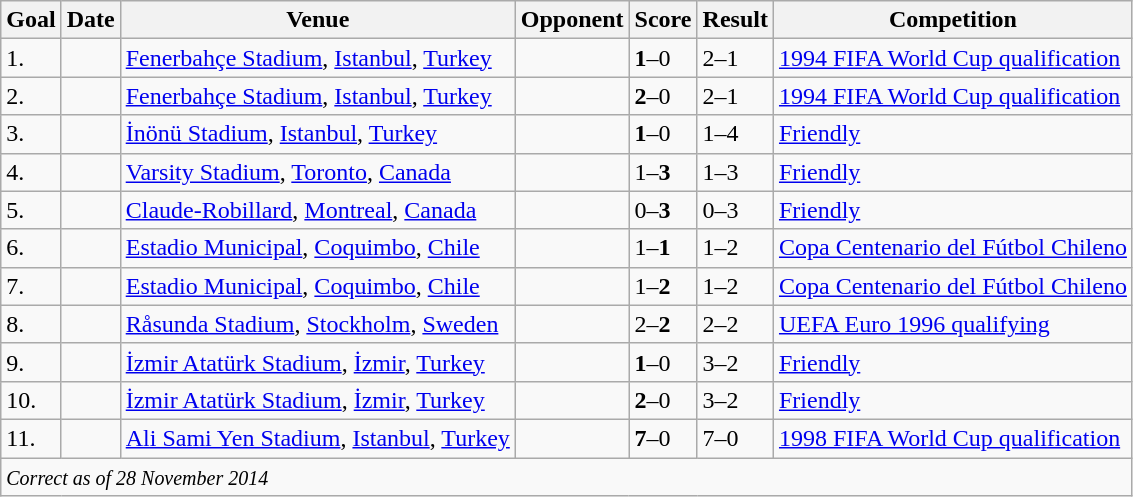<table class="wikitable">
<tr>
<th>Goal</th>
<th>Date</th>
<th>Venue</th>
<th>Opponent</th>
<th>Score</th>
<th>Result</th>
<th>Competition</th>
</tr>
<tr>
<td>1.</td>
<td></td>
<td><a href='#'>Fenerbahçe Stadium</a>, <a href='#'>Istanbul</a>, <a href='#'>Turkey</a></td>
<td></td>
<td><strong>1</strong>–0</td>
<td>2–1</td>
<td><a href='#'>1994 FIFA World Cup qualification</a></td>
</tr>
<tr>
<td>2.</td>
<td></td>
<td><a href='#'>Fenerbahçe Stadium</a>, <a href='#'>Istanbul</a>, <a href='#'>Turkey</a></td>
<td></td>
<td><strong>2</strong>–0</td>
<td>2–1</td>
<td><a href='#'>1994 FIFA World Cup qualification</a></td>
</tr>
<tr>
<td>3.</td>
<td></td>
<td><a href='#'>İnönü Stadium</a>, <a href='#'>Istanbul</a>, <a href='#'>Turkey</a></td>
<td></td>
<td><strong>1</strong>–0</td>
<td>1–4</td>
<td><a href='#'>Friendly</a></td>
</tr>
<tr>
<td>4.</td>
<td></td>
<td><a href='#'>Varsity Stadium</a>, <a href='#'>Toronto</a>, <a href='#'>Canada</a></td>
<td></td>
<td>1–<strong>3</strong></td>
<td>1–3</td>
<td><a href='#'>Friendly</a></td>
</tr>
<tr>
<td>5.</td>
<td></td>
<td><a href='#'>Claude-Robillard</a>, <a href='#'>Montreal</a>, <a href='#'>Canada</a></td>
<td></td>
<td>0–<strong>3</strong></td>
<td>0–3</td>
<td><a href='#'>Friendly</a></td>
</tr>
<tr>
<td>6.</td>
<td></td>
<td><a href='#'>Estadio Municipal</a>, <a href='#'>Coquimbo</a>, <a href='#'>Chile</a></td>
<td></td>
<td>1–<strong>1</strong></td>
<td>1–2</td>
<td><a href='#'>Copa Centenario del Fútbol Chileno</a></td>
</tr>
<tr>
<td>7.</td>
<td></td>
<td><a href='#'>Estadio Municipal</a>, <a href='#'>Coquimbo</a>, <a href='#'>Chile</a></td>
<td></td>
<td>1–<strong>2</strong></td>
<td>1–2</td>
<td><a href='#'>Copa Centenario del Fútbol Chileno</a></td>
</tr>
<tr>
<td>8.</td>
<td></td>
<td><a href='#'>Råsunda Stadium</a>, <a href='#'>Stockholm</a>, <a href='#'>Sweden</a></td>
<td></td>
<td>2–<strong>2</strong></td>
<td>2–2</td>
<td><a href='#'>UEFA Euro 1996 qualifying</a></td>
</tr>
<tr>
<td>9.</td>
<td></td>
<td><a href='#'>İzmir Atatürk Stadium</a>, <a href='#'>İzmir</a>, <a href='#'>Turkey</a></td>
<td></td>
<td><strong>1</strong>–0</td>
<td>3–2</td>
<td><a href='#'>Friendly</a></td>
</tr>
<tr>
<td>10.</td>
<td></td>
<td><a href='#'>İzmir Atatürk Stadium</a>, <a href='#'>İzmir</a>, <a href='#'>Turkey</a></td>
<td></td>
<td><strong>2</strong>–0</td>
<td>3–2</td>
<td><a href='#'>Friendly</a></td>
</tr>
<tr>
<td>11.</td>
<td></td>
<td><a href='#'>Ali Sami Yen Stadium</a>, <a href='#'>Istanbul</a>, <a href='#'>Turkey</a></td>
<td></td>
<td><strong>7</strong>–0</td>
<td>7–0</td>
<td><a href='#'>1998 FIFA World Cup qualification</a></td>
</tr>
<tr>
<td colspan="12"><small><em>Correct as of 28 November 2014</em></small></td>
</tr>
</table>
